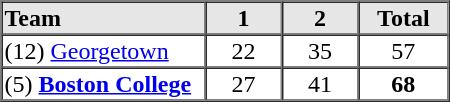<table border=1 cellspacing=0 width=300 style="margin-left:3em;">
<tr style="text-align:center; background-color:#e6e6e6;">
<th align=left width=25%>Team</th>
<th width=10%>1</th>
<th width=10%>2</th>
<th width=10%>Total</th>
</tr>
<tr style="text-align:center;">
<td align=left>(12) <a href='#'>Georgetown</a></td>
<td>22</td>
<td>35</td>
<td>57</td>
</tr>
<tr style="text-align:center;">
<td align=left>(5) <strong><a href='#'>Boston College</a></strong></td>
<td>27</td>
<td>41</td>
<td><strong>68</strong></td>
</tr>
<tr style="text-align:center;">
</tr>
</table>
